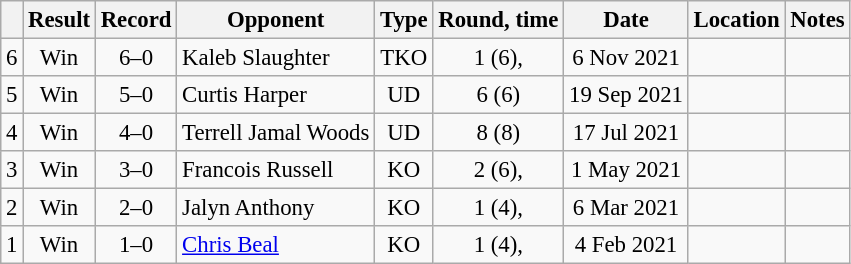<table class="wikitable" style="text-align:center; font-size:95%">
<tr>
<th></th>
<th>Result</th>
<th>Record</th>
<th>Opponent</th>
<th>Type</th>
<th>Round, time</th>
<th>Date</th>
<th>Location</th>
<th>Notes</th>
</tr>
<tr>
<td>6</td>
<td>Win</td>
<td>6–0</td>
<td style="text-align:left;"> Kaleb Slaughter</td>
<td>TKO</td>
<td>1 (6), </td>
<td>6 Nov 2021</td>
<td style="text-align:left;"> </td>
<td style="text-align:left;"></td>
</tr>
<tr>
<td>5</td>
<td>Win</td>
<td>5–0</td>
<td style="text-align:left;"> Curtis Harper</td>
<td>UD</td>
<td>6 (6)</td>
<td>19 Sep 2021</td>
<td style="text-align:left;"> </td>
<td style="text-align:left;"></td>
</tr>
<tr>
<td>4</td>
<td>Win</td>
<td>4–0</td>
<td style="text-align:left;"> Terrell Jamal Woods</td>
<td>UD</td>
<td>8 (8)</td>
<td>17 Jul 2021</td>
<td style="text-align:left;"> </td>
<td style="text-align:left;"></td>
</tr>
<tr>
<td>3</td>
<td>Win</td>
<td>3–0</td>
<td style="text-align:left;"> Francois Russell</td>
<td>KO</td>
<td>2 (6), </td>
<td>1 May 2021</td>
<td style="text-align:left;"> </td>
<td style="text-align:left;"></td>
</tr>
<tr>
<td>2</td>
<td>Win</td>
<td>2–0</td>
<td style="text-align:left;"> Jalyn Anthony</td>
<td>KO</td>
<td>1 (4), </td>
<td>6 Mar 2021</td>
<td style="text-align:left;"> </td>
<td style="text-align:left;"></td>
</tr>
<tr>
<td>1</td>
<td>Win</td>
<td>1–0</td>
<td style="text-align:left;"> <a href='#'>Chris Beal</a></td>
<td>KO</td>
<td>1 (4), </td>
<td>4 Feb 2021</td>
<td style="text-align:left;"> </td>
<td style="text-align:left;"></td>
</tr>
</table>
